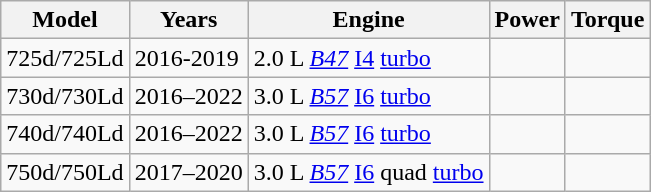<table class="wikitable sortable">
<tr>
<th>Model</th>
<th>Years</th>
<th>Engine</th>
<th>Power</th>
<th>Torque</th>
</tr>
<tr>
<td>725d/725Ld</td>
<td>2016-2019</td>
<td>2.0 L <em><a href='#'>B47</a></em> <a href='#'>I4</a> <a href='#'>turbo</a></td>
<td></td>
<td></td>
</tr>
<tr>
<td>730d/730Ld</td>
<td>2016–2022</td>
<td>3.0 L <em><a href='#'>B57</a></em> <a href='#'>I6</a> <a href='#'>turbo</a></td>
<td></td>
<td></td>
</tr>
<tr>
<td>740d/740Ld</td>
<td>2016–2022</td>
<td>3.0 L <em><a href='#'>B57</a></em> <a href='#'>I6</a> <a href='#'>turbo</a></td>
<td></td>
<td></td>
</tr>
<tr>
<td>750d/750Ld</td>
<td>2017–2020</td>
<td>3.0 L <em><a href='#'>B57</a></em> <a href='#'>I6</a> quad <a href='#'>turbo</a></td>
<td></td>
<td></td>
</tr>
</table>
